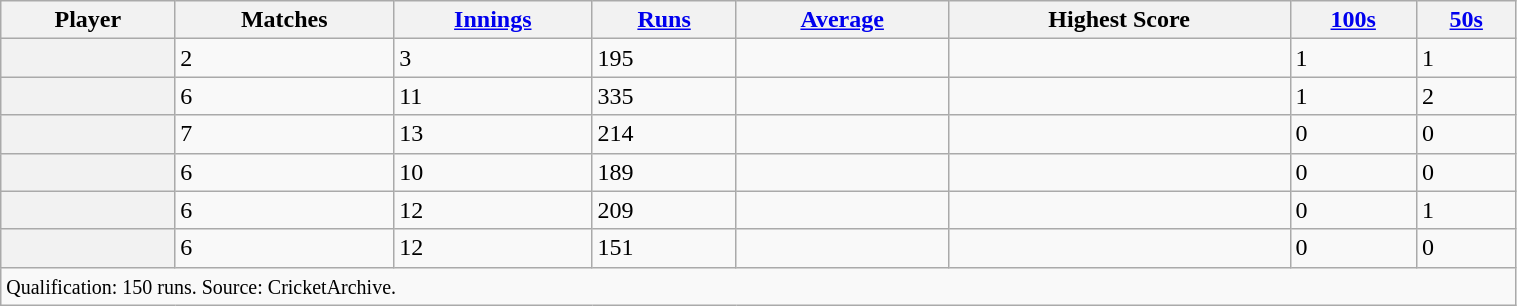<table class="wikitable sortable plainrowheaders" style="width:80%">
<tr>
<th scope=col>Player</th>
<th scope=col>Matches</th>
<th scope=col><a href='#'>Innings</a></th>
<th scope=col><a href='#'>Runs</a></th>
<th scope=col><a href='#'>Average</a></th>
<th scope=col>Highest Score</th>
<th scope=col><a href='#'>100s</a></th>
<th scope=col><a href='#'>50s</a></th>
</tr>
<tr>
<th scope="row"></th>
<td>2</td>
<td>3</td>
<td>195</td>
<td></td>
<td></td>
<td>1</td>
<td>1</td>
</tr>
<tr>
<th scope="row"></th>
<td>6</td>
<td>11</td>
<td>335</td>
<td></td>
<td></td>
<td>1</td>
<td>2</td>
</tr>
<tr>
<th scope="row"></th>
<td>7</td>
<td>13</td>
<td>214</td>
<td></td>
<td></td>
<td>0</td>
<td>0</td>
</tr>
<tr>
<th scope="row"></th>
<td>6</td>
<td>10</td>
<td>189</td>
<td></td>
<td></td>
<td>0</td>
<td>0</td>
</tr>
<tr>
<th scope="row"></th>
<td>6</td>
<td>12</td>
<td>209</td>
<td></td>
<td></td>
<td>0</td>
<td>1</td>
</tr>
<tr>
<th scope="row"></th>
<td>6</td>
<td>12</td>
<td>151</td>
<td></td>
<td></td>
<td>0</td>
<td>0</td>
</tr>
<tr class="unsortable">
<td colspan="8"><small>Qualification: 150 runs. Source: CricketArchive.</small></td>
</tr>
</table>
